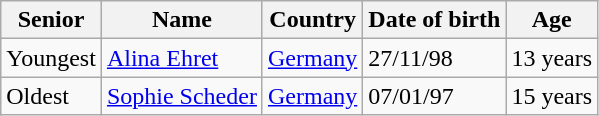<table class="wikitable">
<tr>
<th>Senior</th>
<th>Name</th>
<th>Country</th>
<th>Date of birth</th>
<th>Age</th>
</tr>
<tr>
<td>Youngest</td>
<td><a href='#'>Alina Ehret</a></td>
<td>  <a href='#'>Germany</a></td>
<td>27/11/98</td>
<td>13 years</td>
</tr>
<tr>
<td>Oldest</td>
<td><a href='#'>Sophie Scheder</a></td>
<td> <a href='#'>Germany</a></td>
<td>07/01/97</td>
<td>15 years</td>
</tr>
</table>
